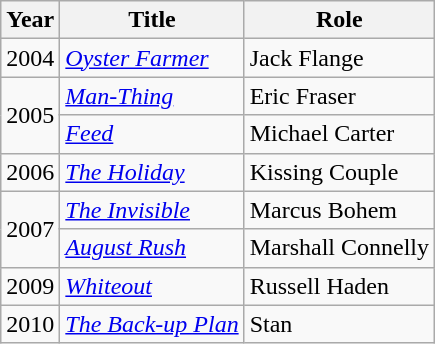<table class="wikitable sortable">
<tr>
<th>Year</th>
<th>Title</th>
<th>Role</th>
</tr>
<tr>
<td>2004</td>
<td><em><a href='#'>Oyster Farmer</a></em></td>
<td>Jack Flange</td>
</tr>
<tr>
<td rowspan="2">2005</td>
<td><em><a href='#'>Man-Thing</a></em></td>
<td>Eric Fraser</td>
</tr>
<tr>
<td><em><a href='#'>Feed</a></em></td>
<td>Michael Carter</td>
</tr>
<tr>
<td>2006</td>
<td><em><a href='#'>The Holiday</a></em></td>
<td>Kissing Couple</td>
</tr>
<tr>
<td rowspan="2">2007</td>
<td><em><a href='#'>The Invisible</a></em></td>
<td>Marcus Bohem</td>
</tr>
<tr>
<td><em><a href='#'>August Rush</a></em></td>
<td>Marshall Connelly</td>
</tr>
<tr>
<td>2009</td>
<td><em><a href='#'>Whiteout</a></em></td>
<td>Russell Haden</td>
</tr>
<tr>
<td>2010</td>
<td><em><a href='#'>The Back-up Plan</a></em></td>
<td>Stan</td>
</tr>
</table>
